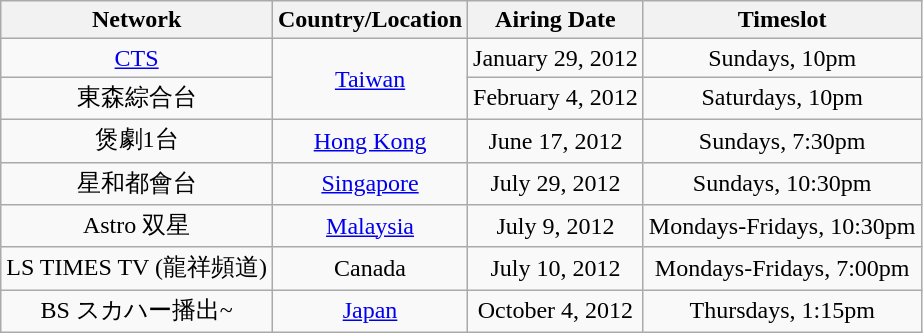<table class="wikitable">
<tr>
<th>Network</th>
<th>Country/Location</th>
<th>Airing Date</th>
<th>Timeslot</th>
</tr>
<tr align="center">
<td><a href='#'>CTS</a></td>
<td rowspan=2><a href='#'>Taiwan</a></td>
<td>January 29, 2012</td>
<td>Sundays, 10pm</td>
</tr>
<tr align="center">
<td>東森綜合台</td>
<td>February 4, 2012</td>
<td>Saturdays, 10pm</td>
</tr>
<tr align="center">
<td>煲劇1台</td>
<td><a href='#'>Hong Kong</a></td>
<td>June 17, 2012</td>
<td>Sundays, 7:30pm</td>
</tr>
<tr align="center">
<td>星和都會台</td>
<td><a href='#'>Singapore</a></td>
<td>July 29, 2012</td>
<td>Sundays, 10:30pm</td>
</tr>
<tr align="center">
<td>Astro 双星</td>
<td><a href='#'>Malaysia</a></td>
<td>July 9, 2012</td>
<td>Mondays-Fridays, 10:30pm</td>
</tr>
<tr align="center">
<td>LS TIMES TV (龍祥頻道)</td>
<td>Canada</td>
<td>July 10, 2012</td>
<td>Mondays-Fridays, 7:00pm</td>
</tr>
<tr align="center">
<td>BS スカハー播出~</td>
<td><a href='#'>Japan</a></td>
<td>October 4, 2012</td>
<td>Thursdays, 1:15pm</td>
</tr>
</table>
